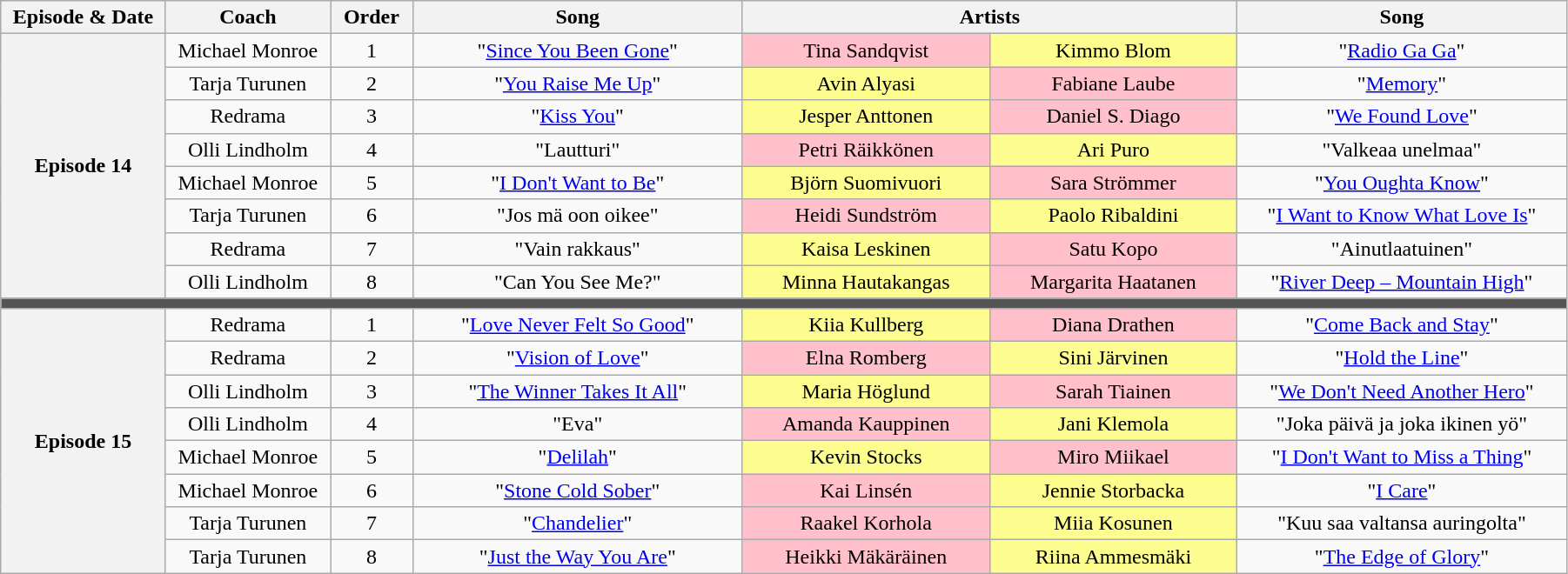<table class="wikitable" style="text-align: center; width:95%;">
<tr>
<th style="width:10%;">Episode & Date</th>
<th style="width:10%;">Coach</th>
<th style="width:05%;">Order</th>
<th style="width:20%;">Song</th>
<th colspan=2 style="width:30%;">Artists</th>
<th style="width:20%;">Song</th>
</tr>
<tr>
<th rowspan=8>Episode 14<br></th>
<td>Michael Monroe</td>
<td>1</td>
<td>"<a href='#'>Since You Been Gone</a>"</td>
<td style="width:15%; background:pink;">Tina Sandqvist</td>
<td style="width:15%; background:#fdfc8f;">Kimmo Blom</td>
<td>"<a href='#'>Radio Ga Ga</a>"</td>
</tr>
<tr>
<td>Tarja Turunen</td>
<td>2</td>
<td>"<a href='#'>You Raise Me Up</a>"</td>
<td style="background:#fdfc8f;">Avin Alyasi</td>
<td style="background:pink;">Fabiane Laube</td>
<td>"<a href='#'>Memory</a>"</td>
</tr>
<tr>
<td>Redrama</td>
<td>3</td>
<td>"<a href='#'>Kiss You</a>"</td>
<td style="background:#fdfc8f;">Jesper Anttonen</td>
<td style="background:pink;">Daniel S. Diago</td>
<td>"<a href='#'>We Found Love</a>"</td>
</tr>
<tr>
<td>Olli Lindholm</td>
<td>4</td>
<td>"Lautturi"</td>
<td style="background:pink;">Petri Räikkönen</td>
<td style="background:#fdfc8f;">Ari Puro</td>
<td>"Valkeaa unelmaa"</td>
</tr>
<tr>
<td>Michael Monroe</td>
<td>5</td>
<td>"<a href='#'>I Don't Want to Be</a>"</td>
<td style="background:#fdfc8f;">Björn Suomivuori</td>
<td style="background:pink;">Sara Strömmer</td>
<td>"<a href='#'>You Oughta Know</a>"</td>
</tr>
<tr>
<td>Tarja Turunen</td>
<td>6</td>
<td>"Jos mä oon oikee"</td>
<td style="background:pink;">Heidi Sundström</td>
<td style="background:#fdfc8f;">Paolo Ribaldini</td>
<td>"<a href='#'>I Want to Know What Love Is</a>"</td>
</tr>
<tr>
<td>Redrama</td>
<td>7</td>
<td>"Vain rakkaus"</td>
<td style="background:#fdfc8f;">Kaisa Leskinen</td>
<td style="background:pink;">Satu Kopo</td>
<td>"Ainutlaatuinen"</td>
</tr>
<tr>
<td>Olli Lindholm</td>
<td>8</td>
<td>"Can You See Me?"</td>
<td style="background:#fdfc8f;">Minna Hautakangas</td>
<td style="background:pink;">Margarita Haatanen</td>
<td>"<a href='#'>River Deep – Mountain High</a>"</td>
</tr>
<tr>
<td colspan=8 style="background:#555;"></td>
</tr>
<tr>
<th rowspan=8>Episode 15<br></th>
<td>Redrama</td>
<td>1</td>
<td>"<a href='#'>Love Never Felt So Good</a>"</td>
<td style="width:15%; background:#fdfc8f;">Kiia Kullberg</td>
<td style="width:15%; background:pink;">Diana Drathen</td>
<td>"<a href='#'>Come Back and Stay</a>"</td>
</tr>
<tr>
<td>Redrama</td>
<td>2</td>
<td>"<a href='#'>Vision of Love</a>"</td>
<td style="width:15%; background:pink;">Elna Romberg</td>
<td style="width:15%; background:#fdfc8f;">Sini Järvinen</td>
<td>"<a href='#'>Hold the Line</a>"</td>
</tr>
<tr>
<td>Olli Lindholm</td>
<td>3</td>
<td>"<a href='#'>The Winner Takes It All</a>"</td>
<td style="width:15%; background:#fdfc8f;">Maria Höglund</td>
<td style="width:15%; background:pink;">Sarah Tiainen</td>
<td>"<a href='#'>We Don't Need Another Hero</a>"</td>
</tr>
<tr>
<td>Olli Lindholm</td>
<td>4</td>
<td>"Eva"</td>
<td style="width:15%; background:pink;">Amanda Kauppinen</td>
<td style="width:15%; background:#fdfc8f;">Jani Klemola</td>
<td>"Joka päivä ja joka ikinen yö"</td>
</tr>
<tr>
<td>Michael Monroe</td>
<td>5</td>
<td>"<a href='#'>Delilah</a>"</td>
<td style="width:15%; background:#fdfc8f;">Kevin Stocks</td>
<td style="width:15%; background:pink;">Miro Miikael</td>
<td>"<a href='#'>I Don't Want to Miss a Thing</a>"</td>
</tr>
<tr>
<td>Michael Monroe</td>
<td>6</td>
<td>"<a href='#'>Stone Cold Sober</a>"</td>
<td style="width:15%; background:pink;">Kai Linsén</td>
<td style="width:15%; background:#fdfc8f;">Jennie Storbacka</td>
<td>"<a href='#'>I Care</a>"</td>
</tr>
<tr>
<td>Tarja Turunen</td>
<td>7</td>
<td>"<a href='#'>Chandelier</a>"</td>
<td style="width:15%; background:pink;">Raakel Korhola</td>
<td style="width:15%; background:#fdfc8f;">Miia Kosunen</td>
<td>"Kuu saa valtansa auringolta"</td>
</tr>
<tr>
<td>Tarja Turunen</td>
<td>8</td>
<td>"<a href='#'>Just the Way You Are</a>"</td>
<td style="width:15%; background:pink;">Heikki Mäkäräinen</td>
<td style="width:15%; background:#fdfc8f;">Riina Ammesmäki</td>
<td>"<a href='#'>The Edge of Glory</a>"</td>
</tr>
</table>
